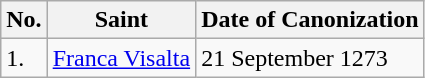<table class="wikitable">
<tr>
<th>No.</th>
<th>Saint</th>
<th>Date of Canonization</th>
</tr>
<tr>
<td>1.</td>
<td><a href='#'>Franca Visalta</a></td>
<td>21 September 1273</td>
</tr>
</table>
